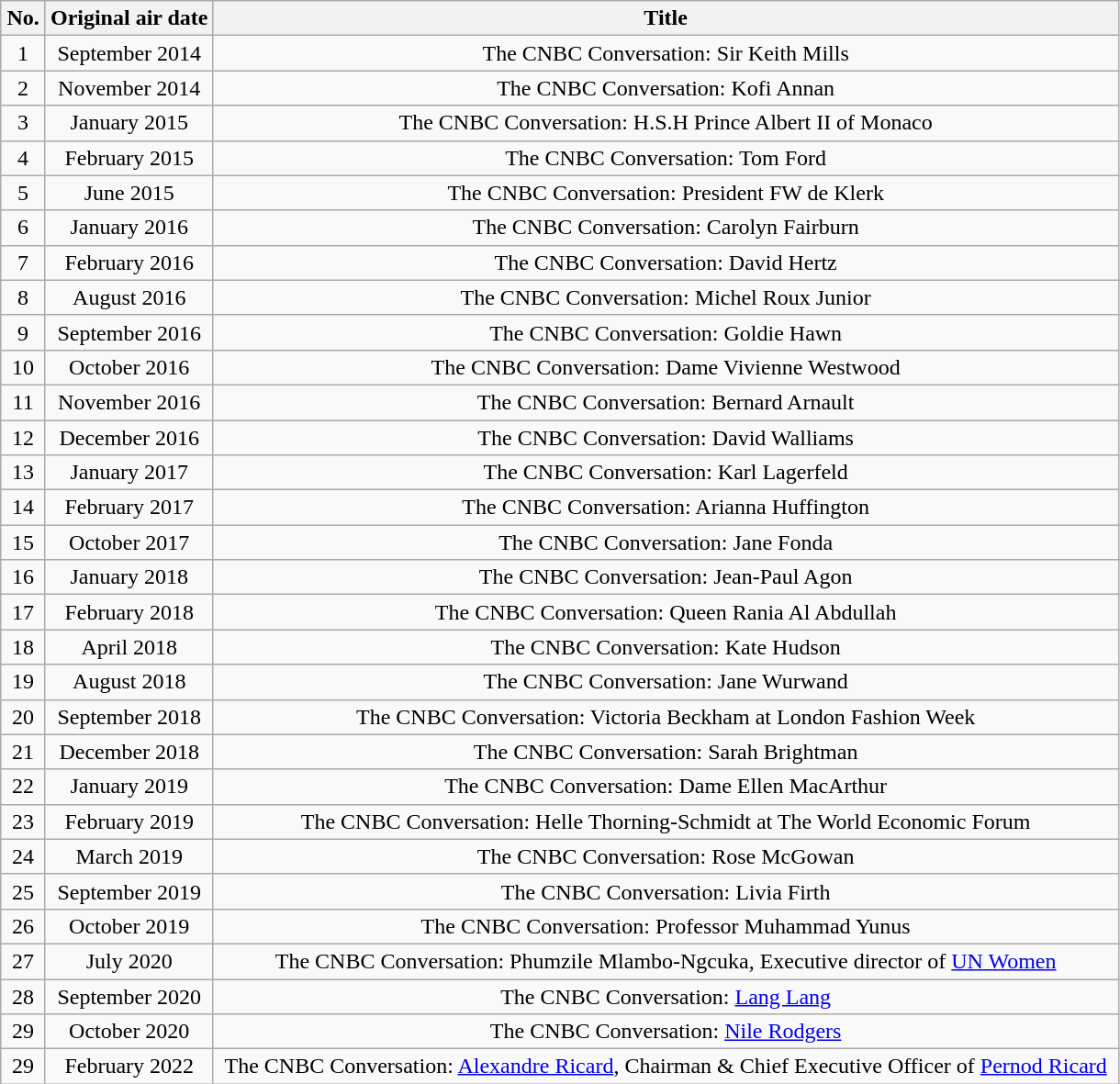<table class="wikitable plainrowheaders" style="text-align:center;">
<tr>
<th scope="col" style="width:4%">No.</th>
<th scope="col" style="width:15%">Original air date</th>
<th scope="col">Title</th>
</tr>
<tr>
<td>1</td>
<td>September 2014</td>
<td>The CNBC Conversation: Sir Keith Mills</td>
</tr>
<tr>
<td>2</td>
<td>November 2014</td>
<td>The CNBC Conversation: Kofi Annan</td>
</tr>
<tr>
<td>3</td>
<td>January 2015</td>
<td>The CNBC Conversation: H.S.H Prince Albert II of Monaco</td>
</tr>
<tr>
<td>4</td>
<td>February 2015</td>
<td>The CNBC Conversation: Tom Ford</td>
</tr>
<tr>
<td>5</td>
<td>June 2015</td>
<td>The CNBC Conversation: President FW de Klerk</td>
</tr>
<tr>
<td>6</td>
<td>January 2016</td>
<td>The CNBC Conversation: Carolyn Fairburn</td>
</tr>
<tr>
<td>7</td>
<td>February 2016</td>
<td>The CNBC Conversation: David Hertz</td>
</tr>
<tr>
<td>8</td>
<td>August 2016</td>
<td>The CNBC Conversation: Michel Roux Junior</td>
</tr>
<tr>
<td>9</td>
<td>September 2016</td>
<td>The CNBC Conversation: Goldie Hawn</td>
</tr>
<tr>
<td>10</td>
<td>October 2016</td>
<td>The CNBC Conversation: Dame Vivienne Westwood</td>
</tr>
<tr>
<td>11</td>
<td>November 2016</td>
<td>The CNBC Conversation: Bernard Arnault</td>
</tr>
<tr>
<td>12</td>
<td>December 2016</td>
<td>The CNBC Conversation: David Walliams</td>
</tr>
<tr>
<td>13</td>
<td>January 2017</td>
<td>The CNBC Conversation: Karl Lagerfeld</td>
</tr>
<tr>
<td>14</td>
<td>February 2017</td>
<td>The CNBC Conversation: Arianna Huffington</td>
</tr>
<tr>
<td>15</td>
<td>October 2017</td>
<td>The CNBC Conversation: Jane Fonda</td>
</tr>
<tr>
<td>16</td>
<td>January 2018</td>
<td>The CNBC Conversation: Jean-Paul Agon</td>
</tr>
<tr>
<td>17</td>
<td>February 2018</td>
<td>The CNBC Conversation: Queen Rania Al Abdullah</td>
</tr>
<tr>
<td>18</td>
<td>April 2018</td>
<td>The CNBC Conversation: Kate Hudson</td>
</tr>
<tr>
<td>19</td>
<td>August 2018</td>
<td>The CNBC Conversation: Jane Wurwand</td>
</tr>
<tr>
<td>20</td>
<td>September 2018</td>
<td>The CNBC Conversation: Victoria Beckham at London Fashion Week</td>
</tr>
<tr>
<td>21</td>
<td>December 2018</td>
<td>The CNBC Conversation: Sarah Brightman</td>
</tr>
<tr>
<td>22</td>
<td>January 2019</td>
<td>The CNBC Conversation: Dame Ellen MacArthur</td>
</tr>
<tr>
<td>23</td>
<td>February 2019</td>
<td>The CNBC Conversation: Helle Thorning-Schmidt at The World Economic Forum</td>
</tr>
<tr>
<td>24</td>
<td>March 2019</td>
<td>The CNBC Conversation: Rose McGowan</td>
</tr>
<tr>
<td>25</td>
<td>September 2019</td>
<td>The CNBC Conversation: Livia Firth</td>
</tr>
<tr>
<td>26</td>
<td>October 2019</td>
<td>The CNBC Conversation: Professor Muhammad Yunus</td>
</tr>
<tr>
<td>27</td>
<td>July 2020</td>
<td>The CNBC Conversation: Phumzile Mlambo-Ngcuka, Executive director of <a href='#'>UN Women</a></td>
</tr>
<tr>
<td>28</td>
<td>September 2020</td>
<td>The CNBC Conversation: <a href='#'>Lang Lang</a></td>
</tr>
<tr>
<td>29</td>
<td>October 2020</td>
<td>The CNBC Conversation: <a href='#'>Nile Rodgers</a></td>
</tr>
<tr>
<td>29</td>
<td>February 2022</td>
<td>The CNBC Conversation: <a href='#'>Alexandre Ricard</a>, Chairman & Chief Executive Officer of <a href='#'>Pernod Ricard</a></td>
</tr>
</table>
